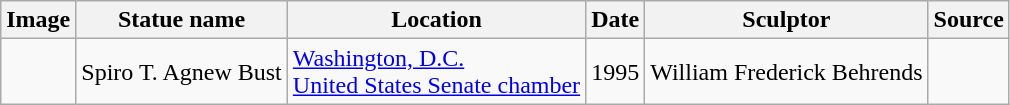<table class="wikitable sortable">
<tr>
<th class="unsortable" scope="col">Image</th>
<th scope="col">Statue name</th>
<th scope="col">Location</th>
<th scope="col">Date</th>
<th scope="col">Sculptor</th>
<th class="unsortable" scope="col">Source</th>
</tr>
<tr>
<td></td>
<td>Spiro T. Agnew Bust</td>
<td><a href='#'>Washington, D.C.</a><br><a href='#'>United States Senate chamber</a></td>
<td>1995</td>
<td>William Frederick Behrends</td>
<td></td>
</tr>
</table>
